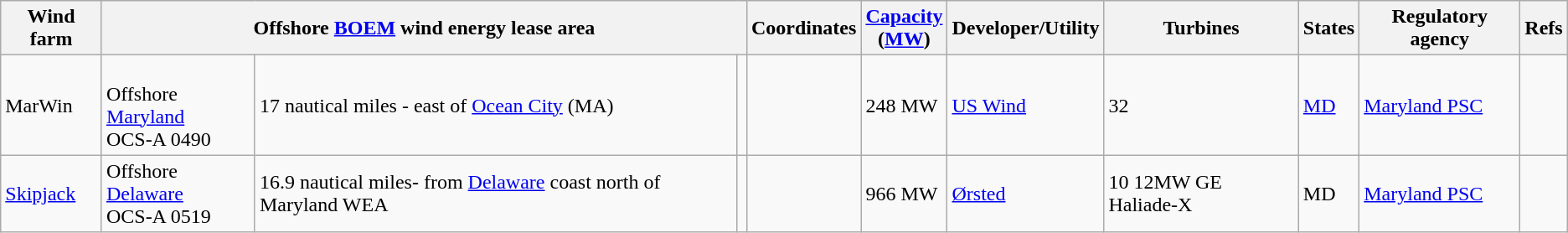<table class="wikitable sortable">
<tr>
<th>Wind farm</th>
<th colspan="3">Offshore <a href='#'>BOEM</a> wind energy lease area</th>
<th class="unsortable">Coordinates</th>
<th data-sort-type="number"><a href='#'>Capacity</a><br>(<a href='#'>MW</a>)</th>
<th>Developer/Utility</th>
<th>Turbines</th>
<th>States</th>
<th>Regulatory agency</th>
<th>Refs</th>
</tr>
<tr>
<td>MarWin</td>
<td><br>Offshore <a href='#'>Maryland</a><br>OCS-A 0490</td>
<td>17 nautical miles - east of <a href='#'>Ocean City</a> (MA)</td>
<td></td>
<td></td>
<td>248 MW</td>
<td><a href='#'>US Wind</a></td>
<td>32</td>
<td><a href='#'>MD</a></td>
<td><a href='#'>Maryland PSC</a></td>
<td></td>
</tr>
<tr>
<td><a href='#'>Skipjack</a></td>
<td>Offshore <a href='#'>Delaware</a><br>OCS-A 0519</td>
<td>16.9 nautical miles- from <a href='#'>Delaware</a> coast north of Maryland WEA</td>
<td></td>
<td></td>
<td>966 MW</td>
<td><a href='#'>Ørsted</a></td>
<td>10 12MW GE Haliade-X</td>
<td>MD</td>
<td><a href='#'>Maryland PSC</a></td>
<td></td>
</tr>
</table>
